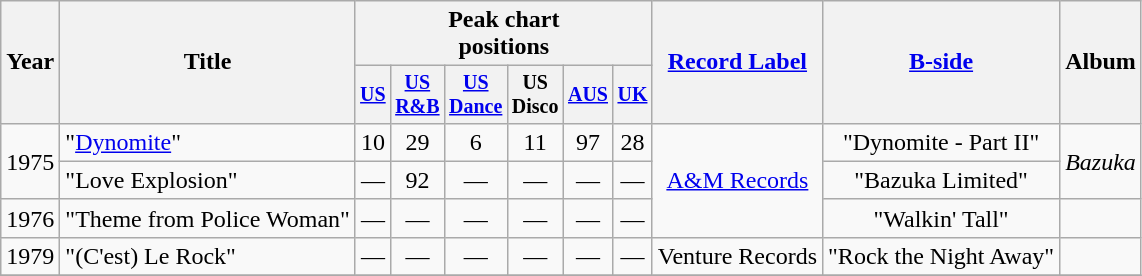<table class="wikitable" style=text-align:center;>
<tr>
<th rowspan="2">Year</th>
<th rowspan="2">Title</th>
<th colspan="6">Peak chart<br>positions</th>
<th rowspan="2"><a href='#'>Record Label</a></th>
<th rowspan="2"><a href='#'>B-side</a></th>
<th rowspan="2">Album</th>
</tr>
<tr style="font-size:smaller;">
<th align=centre><a href='#'>US</a></th>
<th align=centre><a href='#'>US<br>R&B</a></th>
<th align=centre><a href='#'>US<br>Dance</a></th>
<th align=centre>US<br>Disco</th>
<th align=centre><a href='#'>AUS</a></th>
<th align=centre><a href='#'>UK</a></th>
</tr>
<tr>
<td rowspan="2">1975</td>
<td align=left>"<a href='#'>Dynomite</a>"</td>
<td>10</td>
<td>29</td>
<td>6</td>
<td>11</td>
<td>97</td>
<td>28</td>
<td rowspan="3"><a href='#'>A&M Records</a></td>
<td>"Dynomite - Part II"</td>
<td rowspan="2"><em>Bazuka</em></td>
</tr>
<tr>
<td align=left>"Love Explosion"</td>
<td>—</td>
<td>92</td>
<td>—</td>
<td>—</td>
<td>—</td>
<td>—</td>
<td>"Bazuka Limited"</td>
</tr>
<tr>
<td rowspan="1">1976</td>
<td align=left>"Theme from Police Woman"</td>
<td>—</td>
<td>—</td>
<td>—</td>
<td>—</td>
<td>—</td>
<td>—</td>
<td>"Walkin' Tall"</td>
<td rowspan="1"></td>
</tr>
<tr>
<td rowspan="1">1979</td>
<td align=left>"(C'est) Le Rock"</td>
<td>—</td>
<td>—</td>
<td>—</td>
<td>—</td>
<td>—</td>
<td>—</td>
<td rowspan="1">Venture Records</td>
<td>"Rock the Night Away"</td>
<td rowspan="1"></td>
</tr>
<tr>
</tr>
</table>
